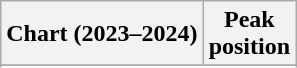<table class="wikitable sortable plainrowheaders">
<tr>
<th scope="col">Chart (2023–2024)</th>
<th scope="col">Peak<br>position</th>
</tr>
<tr>
</tr>
<tr>
</tr>
</table>
